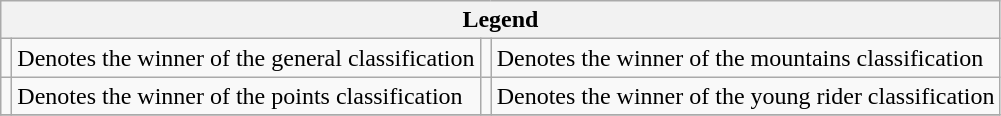<table class="wikitable">
<tr>
<th colspan="4">Legend</th>
</tr>
<tr>
<td></td>
<td>Denotes the winner of the general classification</td>
<td></td>
<td>Denotes the winner of the mountains classification</td>
</tr>
<tr>
<td></td>
<td>Denotes the winner of the points classification</td>
<td></td>
<td>Denotes the winner of the young rider classification</td>
</tr>
<tr>
</tr>
</table>
